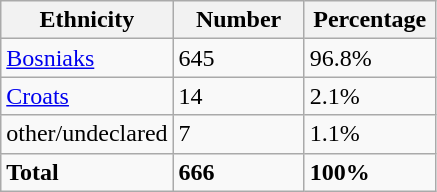<table class="wikitable">
<tr>
<th width="100px">Ethnicity</th>
<th width="80px">Number</th>
<th width="80px">Percentage</th>
</tr>
<tr>
<td><a href='#'>Bosniaks</a></td>
<td>645</td>
<td>96.8%</td>
</tr>
<tr>
<td><a href='#'>Croats</a></td>
<td>14</td>
<td>2.1%</td>
</tr>
<tr>
<td>other/undeclared</td>
<td>7</td>
<td>1.1%</td>
</tr>
<tr>
<td><strong>Total</strong></td>
<td><strong>666</strong></td>
<td><strong>100%</strong></td>
</tr>
</table>
